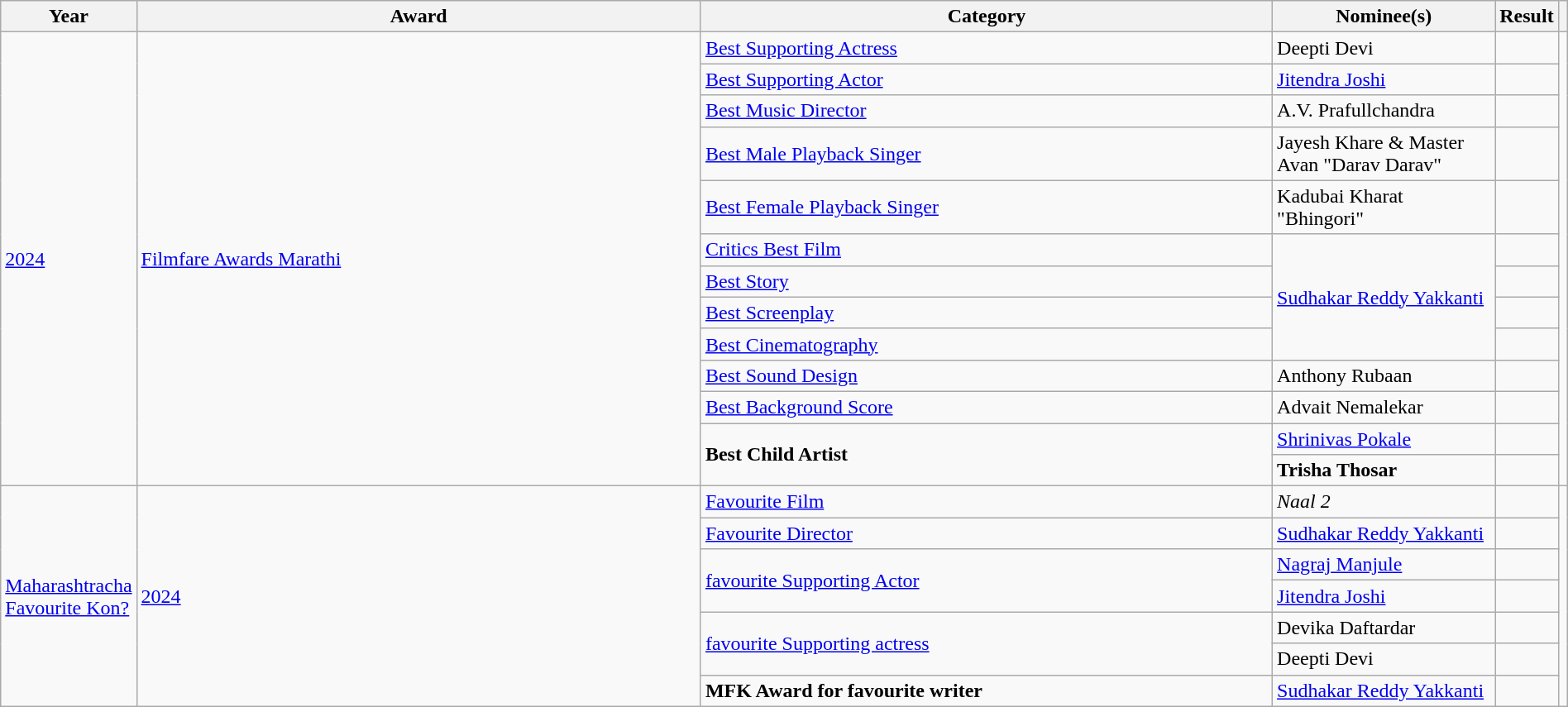<table class="wikitable sortable" width=100%>
<tr>
<th width=5%>Year</th>
<th width=40%>Award</th>
<th width=40%>Category</th>
<th width=20%>Nominee(s)</th>
<th width=10%>Result</th>
<th width=5%></th>
</tr>
<tr>
<td rowspan="13"><a href='#'>2024</a></td>
<td rowspan="13"><a href='#'>Filmfare Awards Marathi</a></td>
<td><a href='#'>Best Supporting Actress</a></td>
<td>Deepti Devi</td>
<td></td>
<td rowspan="13"></td>
</tr>
<tr>
<td><a href='#'>Best Supporting Actor</a></td>
<td><a href='#'>Jitendra Joshi</a></td>
<td></td>
</tr>
<tr>
<td><a href='#'>Best Music Director</a></td>
<td>A.V. Prafullchandra</td>
<td></td>
</tr>
<tr>
<td><a href='#'>Best Male Playback Singer</a></td>
<td>Jayesh Khare & Master Avan	"Darav Darav"</td>
<td></td>
</tr>
<tr>
<td><a href='#'>Best Female Playback Singer</a></td>
<td>Kadubai Kharat	"Bhingori"</td>
<td></td>
</tr>
<tr>
<td><a href='#'>Critics Best Film</a></td>
<td Rowspan="4"><a href='#'>Sudhakar Reddy Yakkanti</a></td>
<td></td>
</tr>
<tr>
<td><a href='#'>Best Story</a></td>
<td></td>
</tr>
<tr>
<td><a href='#'>Best Screenplay</a></td>
<td></td>
</tr>
<tr>
<td><a href='#'>Best Cinematography</a></td>
<td></td>
</tr>
<tr>
<td><a href='#'>Best Sound Design</a></td>
<td>Anthony Rubaan</td>
<td></td>
</tr>
<tr>
<td><a href='#'>Best Background Score</a></td>
<td>Advait Nemalekar</td>
<td></td>
</tr>
<tr>
<td Rowspan="2"><strong>Best Child Artist</strong></td>
<td><a href='#'>Shrinivas Pokale</a></td>
<td></td>
</tr>
<tr>
<td><strong>Trisha Thosar</strong></td>
<td></td>
</tr>
<tr>
<td rowspan="8"><a href='#'>Maharashtracha Favourite Kon?</a></td>
<td rowspan="8"><a href='#'>2024</a></td>
<td><a href='#'>Favourite Film</a></td>
<td><em>Naal 2</em></td>
<td></td>
<td rowspan="8"></td>
</tr>
<tr>
<td><a href='#'>Favourite Director</a></td>
<td><a href='#'>Sudhakar Reddy Yakkanti</a></td>
<td></td>
</tr>
<tr>
<td Rowspan="2"><a href='#'>favourite Supporting Actor</a></td>
<td><a href='#'>Nagraj Manjule</a></td>
<td></td>
</tr>
<tr>
<td><a href='#'>Jitendra Joshi</a></td>
<td></td>
</tr>
<tr>
<td Rowspan ="2"><a href='#'>favourite Supporting actress</a></td>
<td>Devika Daftardar</td>
<td></td>
</tr>
<tr>
<td>Deepti Devi</td>
<td></td>
</tr>
<tr>
<td><strong>MFK Award for favourite writer</strong></td>
<td><a href='#'>Sudhakar Reddy Yakkanti</a></td>
<td></td>
</tr>
</table>
